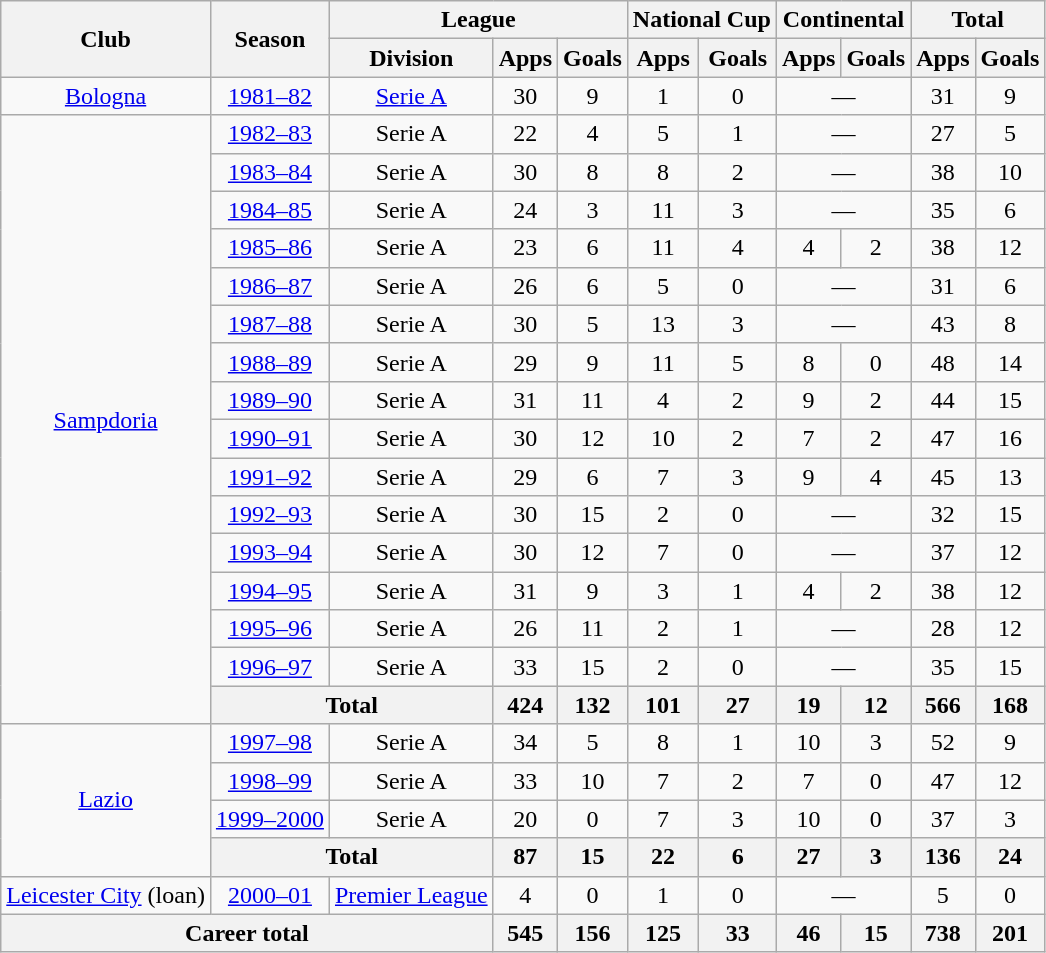<table class="wikitable" style="text-align:center">
<tr>
<th rowspan="2">Club</th>
<th rowspan="2">Season</th>
<th colspan="3">League</th>
<th colspan="2">National Cup</th>
<th colspan="2">Continental</th>
<th colspan="2">Total</th>
</tr>
<tr>
<th>Division</th>
<th>Apps</th>
<th>Goals</th>
<th>Apps</th>
<th>Goals</th>
<th>Apps</th>
<th>Goals</th>
<th>Apps</th>
<th>Goals</th>
</tr>
<tr>
<td><a href='#'>Bologna</a></td>
<td><a href='#'>1981–82</a></td>
<td><a href='#'>Serie A</a></td>
<td>30</td>
<td>9</td>
<td>1</td>
<td>0</td>
<td colspan="2">—</td>
<td>31</td>
<td>9</td>
</tr>
<tr>
<td rowspan="16"><a href='#'>Sampdoria</a></td>
<td><a href='#'>1982–83</a></td>
<td>Serie A</td>
<td>22</td>
<td>4</td>
<td>5</td>
<td>1</td>
<td colspan="2">—</td>
<td>27</td>
<td>5</td>
</tr>
<tr>
<td><a href='#'>1983–84</a></td>
<td>Serie A</td>
<td>30</td>
<td>8</td>
<td>8</td>
<td>2</td>
<td colspan="2">—</td>
<td>38</td>
<td>10</td>
</tr>
<tr>
<td><a href='#'>1984–85</a></td>
<td>Serie A</td>
<td>24</td>
<td>3</td>
<td>11</td>
<td>3</td>
<td colspan="2">—</td>
<td>35</td>
<td>6</td>
</tr>
<tr>
<td><a href='#'>1985–86</a></td>
<td>Serie A</td>
<td>23</td>
<td>6</td>
<td>11</td>
<td>4</td>
<td>4</td>
<td>2</td>
<td>38</td>
<td>12</td>
</tr>
<tr>
<td><a href='#'>1986–87</a></td>
<td>Serie A</td>
<td>26</td>
<td>6</td>
<td>5</td>
<td>0</td>
<td colspan="2">—</td>
<td>31</td>
<td>6</td>
</tr>
<tr>
<td><a href='#'>1987–88</a></td>
<td>Serie A</td>
<td>30</td>
<td>5</td>
<td>13</td>
<td>3</td>
<td colspan="2">—</td>
<td>43</td>
<td>8</td>
</tr>
<tr>
<td><a href='#'>1988–89</a></td>
<td>Serie A</td>
<td>29</td>
<td>9</td>
<td>11</td>
<td>5</td>
<td>8</td>
<td>0</td>
<td>48</td>
<td>14</td>
</tr>
<tr>
<td><a href='#'>1989–90</a></td>
<td>Serie A</td>
<td>31</td>
<td>11</td>
<td>4</td>
<td>2</td>
<td>9</td>
<td>2</td>
<td>44</td>
<td>15</td>
</tr>
<tr>
<td><a href='#'>1990–91</a></td>
<td>Serie A</td>
<td>30</td>
<td>12</td>
<td>10</td>
<td>2</td>
<td>7</td>
<td>2</td>
<td>47</td>
<td>16</td>
</tr>
<tr>
<td><a href='#'>1991–92</a></td>
<td>Serie A</td>
<td>29</td>
<td>6</td>
<td>7</td>
<td>3</td>
<td>9</td>
<td>4</td>
<td>45</td>
<td>13</td>
</tr>
<tr>
<td><a href='#'>1992–93</a></td>
<td>Serie A</td>
<td>30</td>
<td>15</td>
<td>2</td>
<td>0</td>
<td colspan="2">—</td>
<td>32</td>
<td>15</td>
</tr>
<tr>
<td><a href='#'>1993–94</a></td>
<td>Serie A</td>
<td>30</td>
<td>12</td>
<td>7</td>
<td>0</td>
<td colspan="2">—</td>
<td>37</td>
<td>12</td>
</tr>
<tr>
<td><a href='#'>1994–95</a></td>
<td>Serie A</td>
<td>31</td>
<td>9</td>
<td>3</td>
<td>1</td>
<td>4</td>
<td>2</td>
<td>38</td>
<td>12</td>
</tr>
<tr>
<td><a href='#'>1995–96</a></td>
<td>Serie A</td>
<td>26</td>
<td>11</td>
<td>2</td>
<td>1</td>
<td colspan="2">—</td>
<td>28</td>
<td>12</td>
</tr>
<tr>
<td><a href='#'>1996–97</a></td>
<td>Serie A</td>
<td>33</td>
<td>15</td>
<td>2</td>
<td>0</td>
<td colspan="2">—</td>
<td>35</td>
<td>15</td>
</tr>
<tr>
<th colspan="2">Total</th>
<th>424</th>
<th>132</th>
<th>101</th>
<th>27</th>
<th>19</th>
<th>12</th>
<th>566</th>
<th>168</th>
</tr>
<tr>
<td rowspan="4"><a href='#'>Lazio</a></td>
<td><a href='#'>1997–98</a></td>
<td>Serie A</td>
<td>34</td>
<td>5</td>
<td>8</td>
<td>1</td>
<td>10</td>
<td>3</td>
<td>52</td>
<td>9</td>
</tr>
<tr>
<td><a href='#'>1998–99</a></td>
<td>Serie A</td>
<td>33</td>
<td>10</td>
<td>7</td>
<td>2</td>
<td>7</td>
<td>0</td>
<td>47</td>
<td>12</td>
</tr>
<tr>
<td><a href='#'>1999–2000</a></td>
<td>Serie A</td>
<td>20</td>
<td>0</td>
<td>7</td>
<td>3</td>
<td>10</td>
<td>0</td>
<td>37</td>
<td>3</td>
</tr>
<tr>
<th colspan="2">Total</th>
<th>87</th>
<th>15</th>
<th>22</th>
<th>6</th>
<th>27</th>
<th>3</th>
<th>136</th>
<th>24</th>
</tr>
<tr>
<td><a href='#'>Leicester City</a> (loan)</td>
<td><a href='#'>2000–01</a></td>
<td><a href='#'>Premier League</a></td>
<td>4</td>
<td>0</td>
<td>1</td>
<td>0</td>
<td colspan="2">—</td>
<td>5</td>
<td>0</td>
</tr>
<tr>
<th colspan="3">Career total</th>
<th>545</th>
<th>156</th>
<th>125</th>
<th>33</th>
<th>46</th>
<th>15</th>
<th>738</th>
<th>201 </th>
</tr>
</table>
